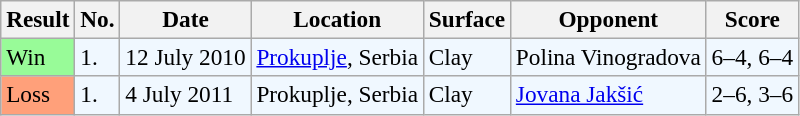<table class="sortable wikitable" style=font-size:97%>
<tr>
<th>Result</th>
<th>No.</th>
<th>Date</th>
<th>Location</th>
<th>Surface</th>
<th>Opponent</th>
<th class="unsortable">Score</th>
</tr>
<tr style="background:#f0f8ff;">
<td style="background:#98fb98;">Win</td>
<td>1.</td>
<td>12 July 2010</td>
<td><a href='#'>Prokuplje</a>, Serbia</td>
<td>Clay</td>
<td> Polina Vinogradova</td>
<td>6–4, 6–4</td>
</tr>
<tr style="background:#f0f8ff;">
<td style="background:#ffa07a;">Loss</td>
<td>1.</td>
<td>4 July 2011</td>
<td>Prokuplje, Serbia</td>
<td>Clay</td>
<td> <a href='#'>Jovana Jakšić</a></td>
<td>2–6, 3–6</td>
</tr>
</table>
